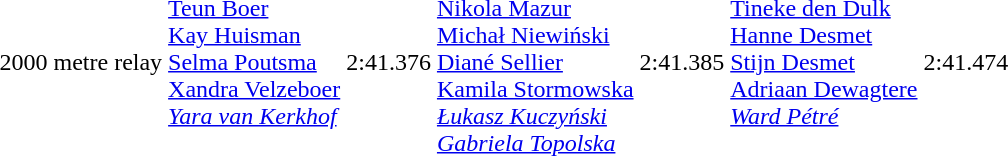<table>
<tr>
<td>2000 metre relay</td>
<td valign=top><br><a href='#'>Teun Boer</a><br><a href='#'>Kay Huisman</a><br><a href='#'>Selma Poutsma</a><br><a href='#'>Xandra Velzeboer</a><br><em><a href='#'>Yara van Kerkhof</a></em></td>
<td>2:41.376</td>
<td valign=top><br><a href='#'>Nikola Mazur</a><br><a href='#'>Michał Niewiński</a><br><a href='#'>Diané Sellier</a><br><a href='#'>Kamila Stormowska</a><br><em><a href='#'>Łukasz Kuczyński</a><br><a href='#'>Gabriela Topolska</a></em></td>
<td>2:41.385</td>
<td valign=top><br><a href='#'>Tineke den Dulk</a><br><a href='#'>Hanne Desmet</a><br><a href='#'>Stijn Desmet</a><br><a href='#'>Adriaan Dewagtere</a><br><em><a href='#'>Ward Pétré</a></em></td>
<td>2:41.474</td>
</tr>
</table>
